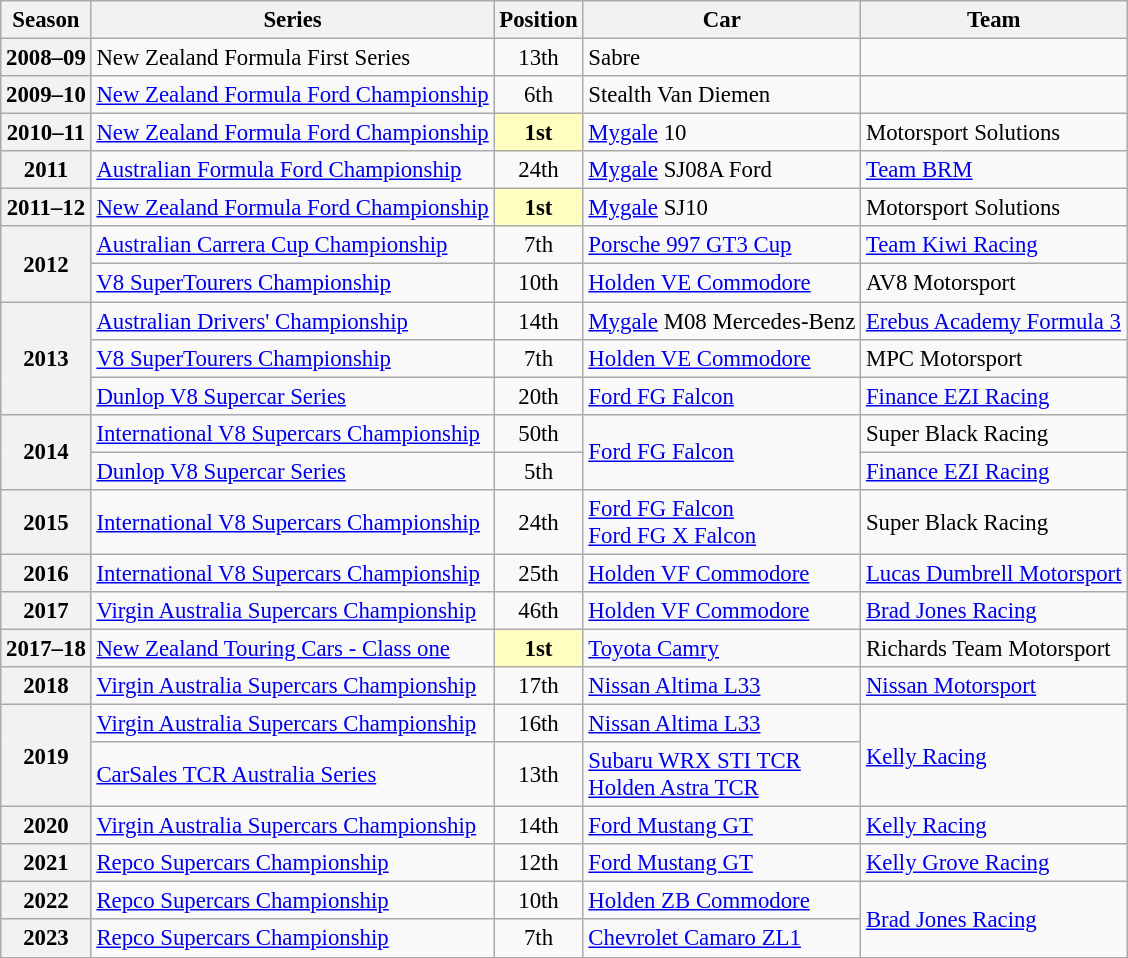<table class="wikitable" style="font-size: 95%;">
<tr>
<th>Season</th>
<th>Series</th>
<th>Position</th>
<th>Car</th>
<th>Team</th>
</tr>
<tr>
<th>2008–09</th>
<td>New Zealand Formula First Series</td>
<td align=center>13th</td>
<td>Sabre</td>
<td></td>
</tr>
<tr>
<th>2009–10</th>
<td><a href='#'>New Zealand Formula Ford Championship</a></td>
<td align=center>6th</td>
<td>Stealth Van Diemen</td>
<td></td>
</tr>
<tr>
<th>2010–11</th>
<td><a href='#'>New Zealand Formula Ford Championship</a></td>
<td align=center style="background: #ffffbf"><strong>1st</strong></td>
<td><a href='#'>Mygale</a> 10</td>
<td>Motorsport Solutions</td>
</tr>
<tr>
<th>2011</th>
<td><a href='#'>Australian Formula Ford Championship</a></td>
<td align=center>24th</td>
<td><a href='#'>Mygale</a> SJ08A Ford</td>
<td><a href='#'>Team BRM</a></td>
</tr>
<tr>
<th>2011–12</th>
<td><a href='#'>New Zealand Formula Ford Championship</a></td>
<td align=center style="background: #ffffbf"><strong>1st</strong></td>
<td><a href='#'>Mygale</a> SJ10</td>
<td>Motorsport Solutions</td>
</tr>
<tr>
<th rowspan=2>2012</th>
<td><a href='#'>Australian Carrera Cup Championship</a></td>
<td align=center>7th</td>
<td><a href='#'>Porsche 997 GT3 Cup</a></td>
<td><a href='#'>Team Kiwi Racing</a></td>
</tr>
<tr>
<td><a href='#'>V8 SuperTourers Championship</a></td>
<td align=center>10th</td>
<td><a href='#'>Holden VE Commodore</a></td>
<td>AV8 Motorsport</td>
</tr>
<tr>
<th rowspan=3>2013</th>
<td><a href='#'>Australian Drivers' Championship</a></td>
<td align=center>14th</td>
<td><a href='#'>Mygale</a> M08 Mercedes-Benz</td>
<td><a href='#'>Erebus Academy Formula 3</a></td>
</tr>
<tr>
<td><a href='#'>V8 SuperTourers Championship</a></td>
<td align=center>7th</td>
<td><a href='#'>Holden VE Commodore</a></td>
<td>MPC Motorsport</td>
</tr>
<tr>
<td><a href='#'>Dunlop V8 Supercar Series</a></td>
<td align=center>20th</td>
<td><a href='#'>Ford FG Falcon</a></td>
<td><a href='#'>Finance EZI Racing</a></td>
</tr>
<tr>
<th rowspan=2>2014</th>
<td><a href='#'>International V8 Supercars Championship</a></td>
<td align=center>50th</td>
<td rowspan=2><a href='#'>Ford FG Falcon</a></td>
<td>Super Black Racing</td>
</tr>
<tr>
<td><a href='#'>Dunlop V8 Supercar Series</a></td>
<td align=center>5th</td>
<td><a href='#'>Finance EZI Racing</a></td>
</tr>
<tr>
<th>2015</th>
<td><a href='#'>International V8 Supercars Championship</a></td>
<td align=center>24th</td>
<td><a href='#'>Ford FG Falcon</a><br><a href='#'>Ford FG X Falcon</a></td>
<td>Super Black Racing</td>
</tr>
<tr>
<th>2016</th>
<td><a href='#'>International V8 Supercars Championship</a></td>
<td align=center>25th</td>
<td><a href='#'>Holden VF Commodore</a></td>
<td><a href='#'>Lucas Dumbrell Motorsport</a></td>
</tr>
<tr>
<th>2017</th>
<td><a href='#'>Virgin Australia Supercars Championship</a></td>
<td align=center>46th</td>
<td><a href='#'>Holden VF Commodore</a></td>
<td><a href='#'>Brad Jones Racing</a></td>
</tr>
<tr>
<th>2017–18</th>
<td><a href='#'>New Zealand Touring Cars - Class one</a></td>
<td align="center" style="background: #ffffbf"><strong>1st</strong></td>
<td><a href='#'>Toyota Camry</a></td>
<td>Richards Team Motorsport</td>
</tr>
<tr>
<th>2018</th>
<td><a href='#'>Virgin Australia Supercars Championship</a></td>
<td align=center>17th</td>
<td><a href='#'>Nissan Altima L33</a></td>
<td><a href='#'>Nissan Motorsport</a></td>
</tr>
<tr>
<th rowspan=2>2019</th>
<td><a href='#'>Virgin Australia Supercars Championship</a></td>
<td align=center>16th</td>
<td><a href='#'>Nissan Altima L33</a></td>
<td rowspan=2><a href='#'>Kelly Racing</a></td>
</tr>
<tr>
<td><a href='#'>CarSales TCR Australia Series</a></td>
<td align=center>13th</td>
<td><a href='#'>Subaru WRX STI TCR</a><br><a href='#'>Holden Astra TCR</a></td>
</tr>
<tr>
<th>2020</th>
<td><a href='#'>Virgin Australia Supercars Championship</a></td>
<td align=center>14th</td>
<td><a href='#'>Ford Mustang GT</a></td>
<td><a href='#'>Kelly Racing</a></td>
</tr>
<tr>
<th>2021</th>
<td><a href='#'>Repco Supercars Championship</a></td>
<td align=center>12th</td>
<td><a href='#'>Ford Mustang GT</a></td>
<td><a href='#'>Kelly Grove Racing</a></td>
</tr>
<tr>
<th>2022</th>
<td><a href='#'>Repco Supercars Championship</a></td>
<td align=center>10th</td>
<td><a href='#'>Holden ZB Commodore</a></td>
<td rowspan=2><a href='#'>Brad Jones Racing</a></td>
</tr>
<tr>
<th>2023</th>
<td><a href='#'>Repco Supercars Championship</a></td>
<td align=center>7th</td>
<td><a href='#'>Chevrolet Camaro ZL1</a></td>
</tr>
</table>
